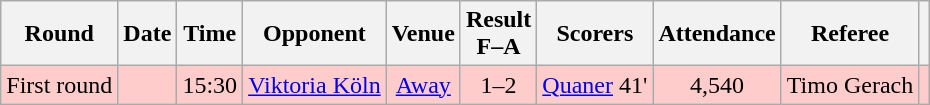<table class="wikitable sortable" style="text-align:center">
<tr>
<th>Round</th>
<th>Date</th>
<th>Time</th>
<th>Opponent</th>
<th>Venue</th>
<th>Result<br>F–A</th>
<th class="unsortable">Scorers</th>
<th>Attendance</th>
<th class="unsortable">Referee</th>
<th></th>
</tr>
<tr bgcolor="#ffcccc">
<td>First round</td>
<td></td>
<td>15:30</td>
<td><a href='#'>Viktoria Köln</a></td>
<td><a href='#'>Away</a></td>
<td>1–2</td>
<td><a href='#'>Quaner</a> 41'</td>
<td>4,540</td>
<td>Timo Gerach</td>
<td></td>
</tr>
</table>
